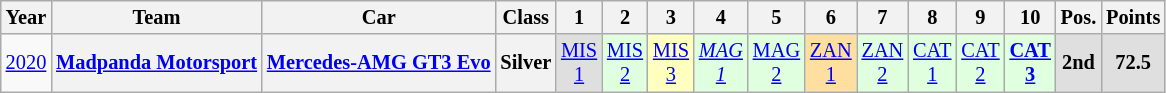<table class="wikitable" border="1" style="text-align:center; font-size:85%;">
<tr>
<th>Year</th>
<th>Team</th>
<th>Car</th>
<th>Class</th>
<th>1</th>
<th>2</th>
<th>3</th>
<th>4</th>
<th>5</th>
<th>6</th>
<th>7</th>
<th>8</th>
<th>9</th>
<th>10</th>
<th>Pos.</th>
<th>Points</th>
</tr>
<tr>
<td><a href='#'>2020</a></td>
<th nowrap><a href='#'>Madpanda Motorsport</a></th>
<th nowrap><a href='#'>Mercedes-AMG GT3 Evo</a></th>
<th>Silver</th>
<td style="background:#DFDFDF;"><a href='#'>MIS<br>1</a><br></td>
<td style="background:#DFFFDF;"><a href='#'>MIS<br>2</a><br></td>
<td style="background:#FFFFBF;"><a href='#'>MIS<br>3</a><br></td>
<td style="background:#DFFFDF;"><em><a href='#'>MAG<br>1</a></em><br></td>
<td style="background:#DFFFDF;"><a href='#'>MAG<br>2</a><br></td>
<td style="background:#FFDF9F;"><a href='#'>ZAN<br>1</a><br></td>
<td style="background:#DFFFDF;"><a href='#'>ZAN<br>2</a><br></td>
<td style="background:#DFFFDF;"><a href='#'>CAT<br>1</a><br></td>
<td style="background:#DFFFDF;"><a href='#'>CAT<br>2</a><br></td>
<td style="background:#DFFFDF;"><strong><a href='#'>CAT<br>3</a></strong><br></td>
<th style="background:#DFDFDF;">2nd</th>
<th style="background:#DFDFDF;">72.5</th>
</tr>
</table>
